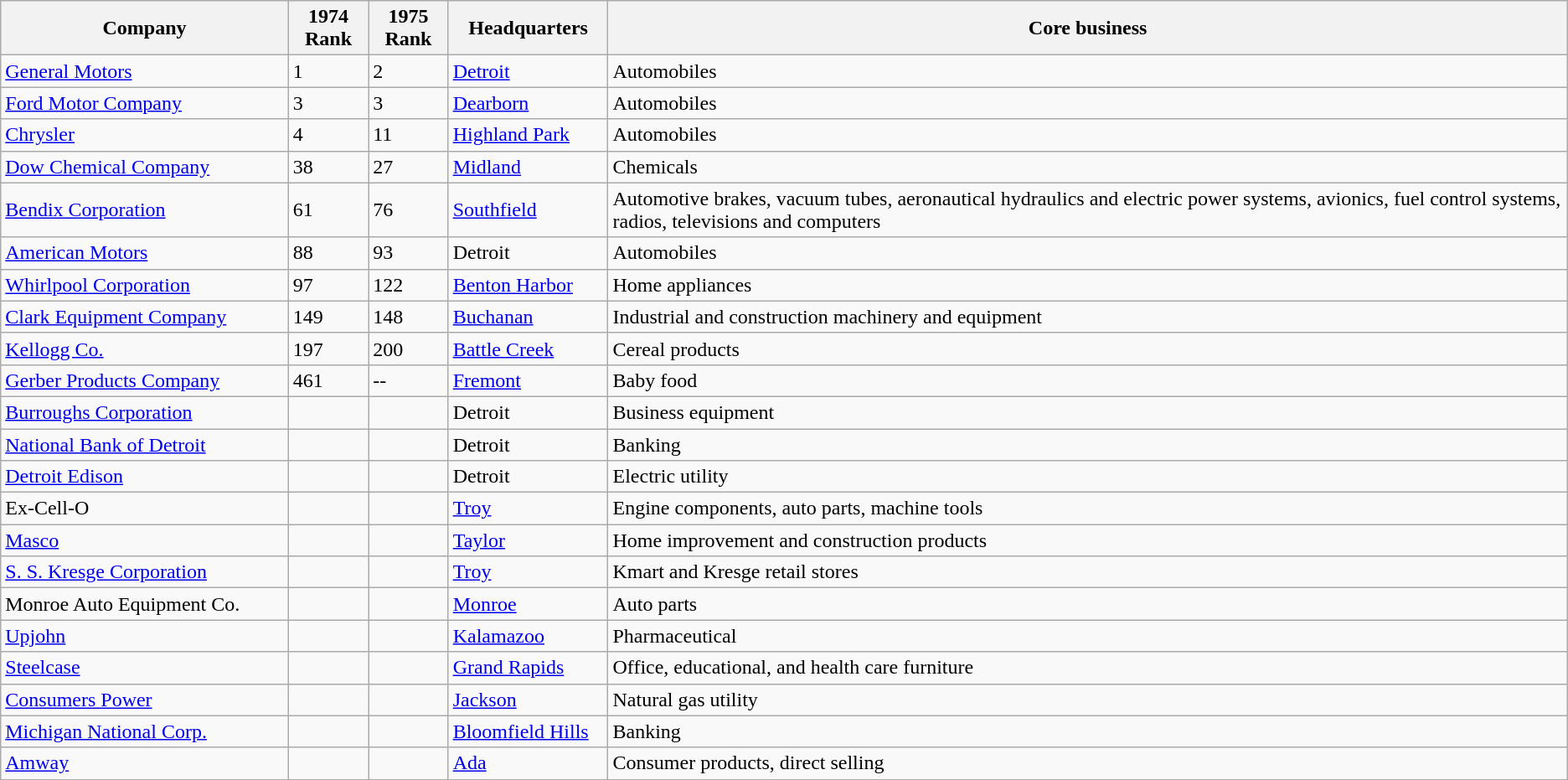<table class="wikitable sortable">
<tr>
<th bgcolor="#DDDDFF" width="18%">Company</th>
<th bgcolor="#DDDDFF" width="5%">1974<br>Rank</th>
<th bgcolor="#DDDDFF" width="5%">1975<br>Rank</th>
<th bgcolor="#DDDDFF" width="10%">Headquarters</th>
<th bgcolor="#DDDDFF" width="60%">Core business</th>
</tr>
<tr align="left">
<td><a href='#'>General Motors</a></td>
<td>1</td>
<td>2</td>
<td><a href='#'>Detroit</a></td>
<td>Automobiles</td>
</tr>
<tr align="left">
<td><a href='#'>Ford Motor Company</a></td>
<td>3</td>
<td>3</td>
<td><a href='#'>Dearborn</a></td>
<td>Automobiles</td>
</tr>
<tr align="left">
<td><a href='#'>Chrysler</a></td>
<td>4</td>
<td>11</td>
<td><a href='#'>Highland Park</a></td>
<td>Automobiles</td>
</tr>
<tr align="left">
<td><a href='#'>Dow Chemical Company</a></td>
<td>38</td>
<td>27</td>
<td><a href='#'>Midland</a></td>
<td>Chemicals</td>
</tr>
<tr align="left">
<td><a href='#'>Bendix Corporation</a></td>
<td>61</td>
<td>76</td>
<td><a href='#'>Southfield</a></td>
<td>Automotive brakes, vacuum tubes, aeronautical hydraulics and electric power systems, avionics, fuel control systems, radios, televisions and computers</td>
</tr>
<tr align="left">
<td><a href='#'>American Motors</a></td>
<td>88</td>
<td>93</td>
<td>Detroit</td>
<td>Automobiles</td>
</tr>
<tr align="left">
<td><a href='#'>Whirlpool Corporation</a></td>
<td>97</td>
<td>122</td>
<td><a href='#'>Benton Harbor</a></td>
<td>Home appliances</td>
</tr>
<tr align="left">
<td><a href='#'>Clark Equipment Company</a></td>
<td>149</td>
<td>148</td>
<td><a href='#'>Buchanan</a></td>
<td>Industrial and construction machinery and equipment</td>
</tr>
<tr align="left">
<td><a href='#'>Kellogg Co.</a></td>
<td>197</td>
<td>200</td>
<td><a href='#'>Battle Creek</a></td>
<td>Cereal products</td>
</tr>
<tr align="left">
<td><a href='#'>Gerber Products Company</a></td>
<td>461</td>
<td>--</td>
<td><a href='#'>Fremont</a></td>
<td>Baby food</td>
</tr>
<tr align="left">
<td><a href='#'>Burroughs Corporation</a></td>
<td></td>
<td></td>
<td>Detroit</td>
<td>Business equipment</td>
</tr>
<tr align="left">
<td><a href='#'>National Bank of Detroit</a></td>
<td></td>
<td></td>
<td>Detroit</td>
<td>Banking</td>
</tr>
<tr align="left">
<td><a href='#'>Detroit Edison</a></td>
<td></td>
<td></td>
<td>Detroit</td>
<td>Electric utility</td>
</tr>
<tr align="left">
<td>Ex-Cell-O</td>
<td></td>
<td></td>
<td><a href='#'>Troy</a></td>
<td>Engine components, auto parts, machine tools</td>
</tr>
<tr align="left">
<td><a href='#'>Masco</a></td>
<td></td>
<td></td>
<td><a href='#'>Taylor</a></td>
<td>Home improvement and construction products</td>
</tr>
<tr align="left">
<td><a href='#'>S. S. Kresge Corporation</a></td>
<td></td>
<td></td>
<td><a href='#'>Troy</a></td>
<td>Kmart and Kresge retail stores</td>
</tr>
<tr align="left">
<td>Monroe Auto Equipment Co.</td>
<td></td>
<td></td>
<td><a href='#'>Monroe</a></td>
<td>Auto parts</td>
</tr>
<tr align="left">
<td><a href='#'>Upjohn</a></td>
<td></td>
<td></td>
<td><a href='#'>Kalamazoo</a></td>
<td>Pharmaceutical</td>
</tr>
<tr align="left">
<td><a href='#'>Steelcase</a></td>
<td></td>
<td></td>
<td><a href='#'>Grand Rapids</a></td>
<td>Office, educational, and health care furniture</td>
</tr>
<tr align="left">
<td><a href='#'>Consumers Power</a></td>
<td></td>
<td></td>
<td><a href='#'>Jackson</a></td>
<td>Natural gas utility</td>
</tr>
<tr align="left">
<td><a href='#'>Michigan National Corp.</a></td>
<td></td>
<td></td>
<td><a href='#'>Bloomfield Hills</a></td>
<td>Banking</td>
</tr>
<tr align="left">
<td><a href='#'>Amway</a></td>
<td></td>
<td></td>
<td><a href='#'>Ada</a></td>
<td>Consumer products, direct selling</td>
</tr>
</table>
